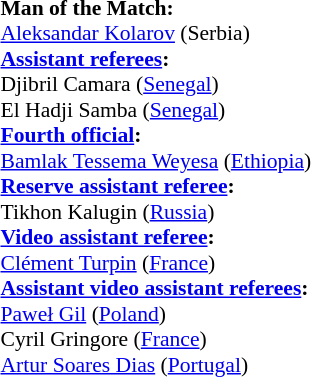<table style="width:100%; font-size:90%;">
<tr>
<td><br><strong>Man of the Match:</strong>
<br><a href='#'>Aleksandar Kolarov</a> (Serbia)<br><strong><a href='#'>Assistant referees</a>:</strong>
<br>Djibril Camara (<a href='#'>Senegal</a>)
<br>El Hadji Samba (<a href='#'>Senegal</a>)
<br><strong><a href='#'>Fourth official</a>:</strong>
<br><a href='#'>Bamlak Tessema Weyesa</a> (<a href='#'>Ethiopia</a>)
<br><strong><a href='#'>Reserve assistant referee</a>:</strong>
<br>Tikhon Kalugin (<a href='#'>Russia</a>)
<br><strong><a href='#'>Video assistant referee</a>:</strong>
<br><a href='#'>Clément Turpin</a> (<a href='#'>France</a>)
<br><strong><a href='#'>Assistant video assistant referees</a>:</strong>
<br><a href='#'>Paweł Gil</a> (<a href='#'>Poland</a>)
<br>Cyril Gringore (<a href='#'>France</a>)
<br><a href='#'>Artur Soares Dias</a> (<a href='#'>Portugal</a>)</td>
</tr>
</table>
